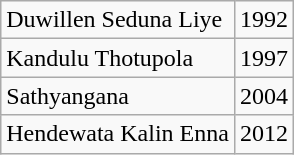<table class="wikitable">
<tr>
<td>Duwillen Seduna Liye</td>
<td>1992</td>
</tr>
<tr>
<td>Kandulu Thotupola</td>
<td>1997</td>
</tr>
<tr>
<td>Sathyangana</td>
<td>2004</td>
</tr>
<tr>
<td>Hendewata Kalin Enna</td>
<td>2012</td>
</tr>
</table>
